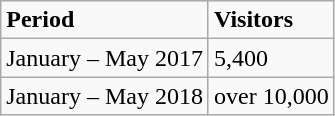<table class="wikitable">
<tr>
<td><strong>Period</strong></td>
<td><strong>Visitors</strong></td>
</tr>
<tr>
<td>January – May 2017</td>
<td>5,400</td>
</tr>
<tr>
<td>January – May 2018</td>
<td>over 10,000</td>
</tr>
</table>
